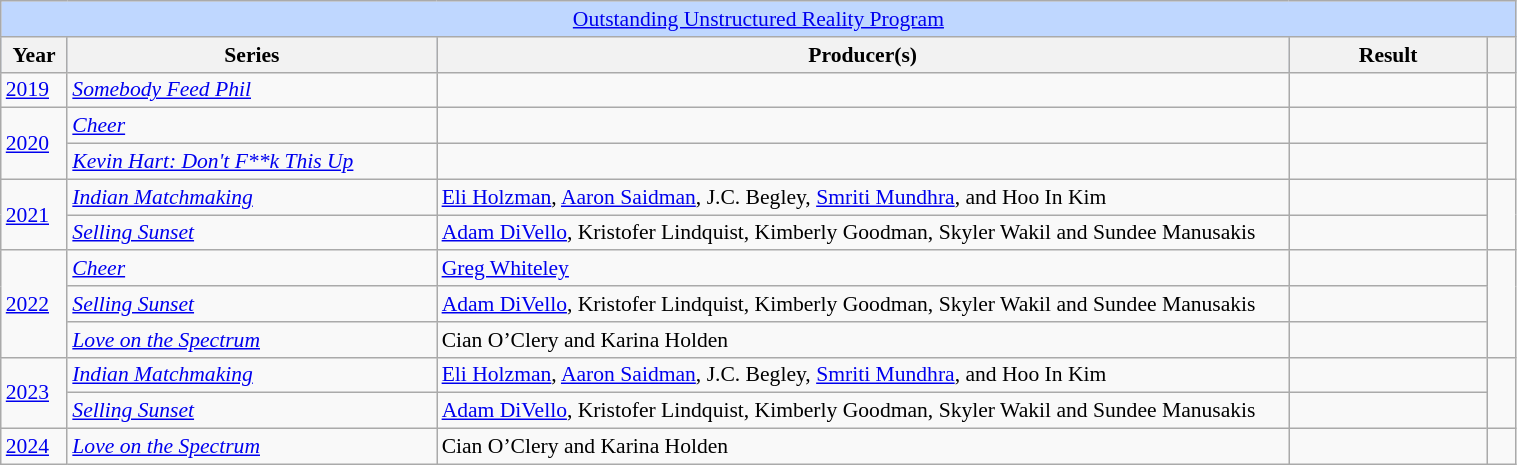<table class="wikitable plainrowheaders" style="font-size: 90%" width=80%>
<tr ---- bgcolor="#bfd7ff">
<td colspan=6 align=center><a href='#'>Outstanding Unstructured Reality Program</a></td>
</tr>
<tr ---- bgcolor="#bfd7ff">
<th scope="col" style="width:1%;">Year</th>
<th scope="col" style="width:13%;">Series</th>
<th scope="col" style="width:30%;">Producer(s)</th>
<th scope="col" style="width:7%;">Result</th>
<th scope="col" style="width:1%;"></th>
</tr>
<tr>
<td><a href='#'>2019</a></td>
<td><em><a href='#'>Somebody Feed Phil</a></em></td>
<td></td>
<td></td>
<td></td>
</tr>
<tr>
<td rowspan="2"><a href='#'>2020</a></td>
<td><em><a href='#'>Cheer</a></em></td>
<td></td>
<td></td>
<td rowspan="2"></td>
</tr>
<tr>
<td><em><a href='#'>Kevin Hart: Don't F**k This Up</a></em></td>
<td></td>
<td></td>
</tr>
<tr>
<td rowspan="2"><a href='#'>2021</a></td>
<td><em><a href='#'>Indian Matchmaking</a></em></td>
<td><a href='#'>Eli Holzman</a>, <a href='#'>Aaron Saidman</a>, J.C. Begley, <a href='#'>Smriti Mundhra</a>, and Hoo In Kim</td>
<td></td>
<td rowspan="2"></td>
</tr>
<tr>
<td><em><a href='#'>Selling Sunset</a></em></td>
<td><a href='#'>Adam DiVello</a>, Kristofer Lindquist, Kimberly Goodman, Skyler Wakil and Sundee Manusakis</td>
<td></td>
</tr>
<tr>
<td rowspan="3"><a href='#'>2022</a></td>
<td><em><a href='#'>Cheer</a></em></td>
<td><a href='#'>Greg Whiteley</a></td>
<td></td>
<td rowspan="3"></td>
</tr>
<tr>
<td><em><a href='#'>Selling Sunset</a></em></td>
<td><a href='#'>Adam DiVello</a>, Kristofer Lindquist, Kimberly Goodman, Skyler Wakil and Sundee Manusakis</td>
<td></td>
</tr>
<tr>
<td><em><a href='#'>Love on the Spectrum</a></em></td>
<td>Cian O’Clery and Karina Holden</td>
<td></td>
</tr>
<tr>
<td rowspan="2"><a href='#'>2023</a></td>
<td><em><a href='#'>Indian Matchmaking</a></em></td>
<td><a href='#'>Eli Holzman</a>, <a href='#'>Aaron Saidman</a>, J.C. Begley, <a href='#'>Smriti Mundhra</a>, and Hoo In Kim</td>
<td></td>
<td rowspan="2"></td>
</tr>
<tr>
<td><em><a href='#'>Selling Sunset</a></em></td>
<td><a href='#'>Adam DiVello</a>, Kristofer Lindquist, Kimberly Goodman, Skyler Wakil and Sundee Manusakis</td>
<td></td>
</tr>
<tr>
<td><a href='#'>2024</a></td>
<td><em><a href='#'>Love on the Spectrum</a></em></td>
<td>Cian O’Clery and Karina Holden</td>
<td></td>
<td></td>
</tr>
</table>
